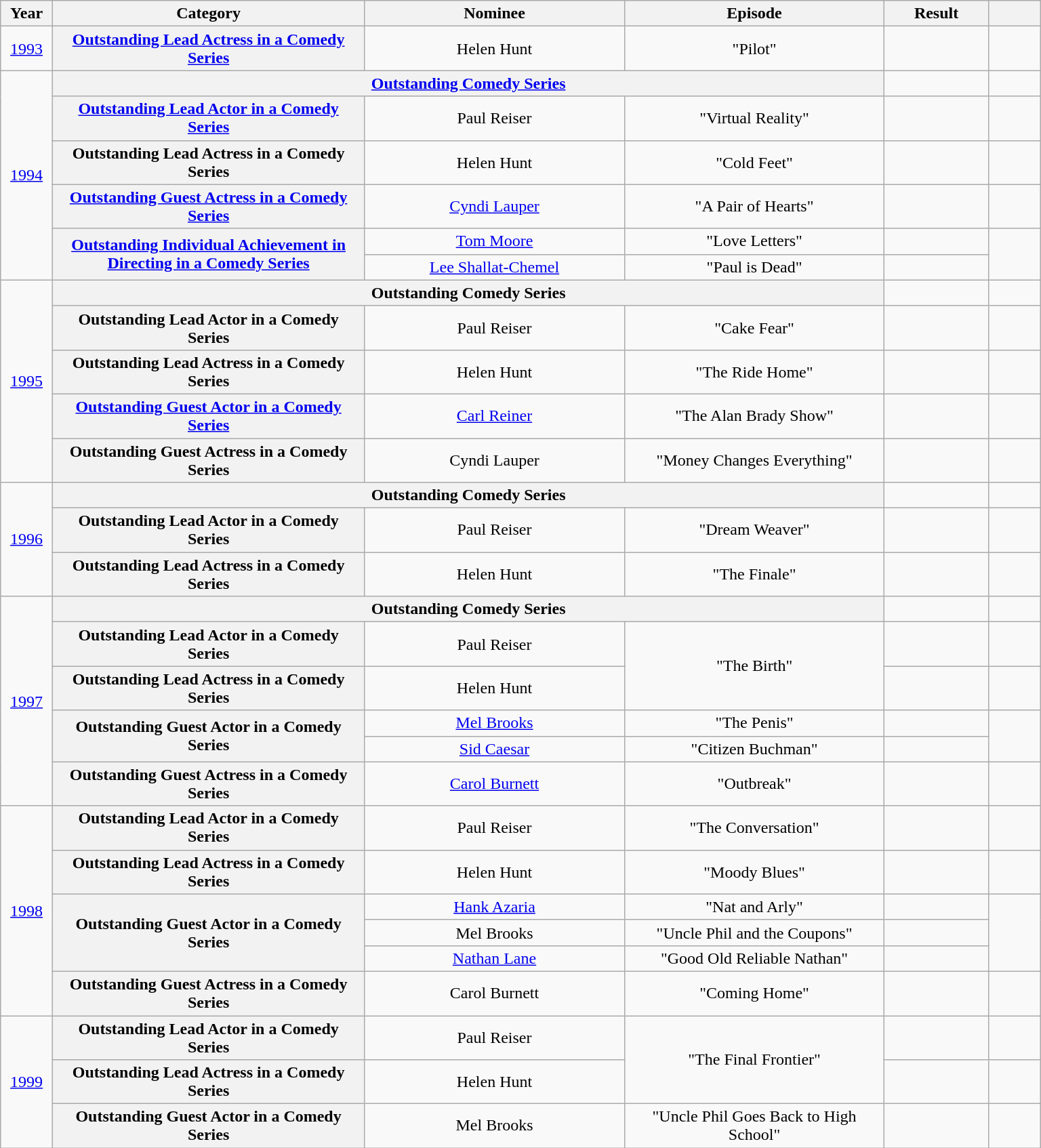<table class="wikitable plainrowheaders" style="font-size: 100%; text-align:center" width=81%>
<tr>
<th scope="col" width="5%">Year</th>
<th scope="col" width="30%">Category</th>
<th scope="col" width="25%">Nominee</th>
<th scope="col" width="25%">Episode</th>
<th scope="col" width="10%">Result</th>
<th scope="col" width="5%"></th>
</tr>
<tr>
<td><a href='#'>1993</a></td>
<th scope="row" style="text-align:center"><a href='#'>Outstanding Lead Actress in a Comedy Series</a></th>
<td>Helen Hunt</td>
<td>"Pilot"</td>
<td></td>
<td></td>
</tr>
<tr>
<td rowspan="6"><a href='#'>1994</a></td>
<th scope="row" style="text-align:center" colspan="3"><a href='#'>Outstanding Comedy Series</a></th>
<td></td>
<td></td>
</tr>
<tr>
<th scope="row" style="text-align:center"><a href='#'>Outstanding Lead Actor in a Comedy Series</a></th>
<td>Paul Reiser</td>
<td>"Virtual Reality"</td>
<td></td>
<td></td>
</tr>
<tr>
<th scope="row" style="text-align:center">Outstanding Lead Actress in a Comedy Series</th>
<td>Helen Hunt</td>
<td>"Cold Feet"</td>
<td></td>
<td></td>
</tr>
<tr>
<th scope="row" style="text-align:center"><a href='#'>Outstanding Guest Actress in a Comedy Series</a></th>
<td><a href='#'>Cyndi Lauper</a> </td>
<td>"A Pair of Hearts"</td>
<td></td>
<td></td>
</tr>
<tr>
<th scope="row" style="text-align:center" rowspan="2"><a href='#'>Outstanding Individual Achievement in Directing in a Comedy Series</a></th>
<td><a href='#'>Tom Moore</a></td>
<td>"Love Letters"</td>
<td></td>
<td rowspan="2"></td>
</tr>
<tr>
<td><a href='#'>Lee Shallat-Chemel</a></td>
<td>"Paul is Dead"</td>
<td></td>
</tr>
<tr>
<td rowspan="5"><a href='#'>1995</a></td>
<th scope="row" style="text-align:center" colspan="3">Outstanding Comedy Series</th>
<td></td>
<td></td>
</tr>
<tr>
<th scope="row" style="text-align:center">Outstanding Lead Actor in a Comedy Series</th>
<td>Paul Reiser</td>
<td>"Cake Fear"</td>
<td></td>
<td></td>
</tr>
<tr>
<th scope="row" style="text-align:center">Outstanding Lead Actress in a Comedy Series</th>
<td>Helen Hunt</td>
<td>"The Ride Home"</td>
<td></td>
<td></td>
</tr>
<tr>
<th scope="row" style="text-align:center"><a href='#'>Outstanding Guest Actor in a Comedy Series</a></th>
<td><a href='#'>Carl Reiner</a> </td>
<td>"The Alan Brady Show"</td>
<td></td>
<td></td>
</tr>
<tr>
<th scope="row" style="text-align:center">Outstanding Guest Actress in a Comedy Series</th>
<td>Cyndi Lauper </td>
<td>"Money Changes Everything"</td>
<td></td>
<td></td>
</tr>
<tr>
<td rowspan="3"><a href='#'>1996</a></td>
<th scope="row" style="text-align:center" colspan="3">Outstanding Comedy Series</th>
<td></td>
<td></td>
</tr>
<tr>
<th scope="row" style="text-align:center">Outstanding Lead Actor in a Comedy Series</th>
<td>Paul Reiser</td>
<td>"Dream Weaver"</td>
<td></td>
<td></td>
</tr>
<tr>
<th scope="row" style="text-align:center">Outstanding Lead Actress in a Comedy Series</th>
<td>Helen Hunt</td>
<td>"The Finale"</td>
<td></td>
<td></td>
</tr>
<tr>
<td rowspan="6"><a href='#'>1997</a></td>
<th scope="row" style="text-align:center" colspan="3">Outstanding Comedy Series</th>
<td></td>
<td></td>
</tr>
<tr>
<th scope="row" style="text-align:center">Outstanding Lead Actor in a Comedy Series</th>
<td>Paul Reiser</td>
<td rowspan="2">"The Birth"</td>
<td></td>
<td></td>
</tr>
<tr>
<th scope="row" style="text-align:center">Outstanding Lead Actress in a Comedy Series</th>
<td>Helen Hunt</td>
<td></td>
<td></td>
</tr>
<tr>
<th scope="row" style="text-align:center" rowspan="2">Outstanding Guest Actor in a Comedy Series</th>
<td><a href='#'>Mel Brooks</a> </td>
<td>"The Penis"</td>
<td></td>
<td rowspan="2"></td>
</tr>
<tr>
<td><a href='#'>Sid Caesar</a> </td>
<td>"Citizen Buchman"</td>
<td></td>
</tr>
<tr>
<th scope="row" style="text-align:center">Outstanding Guest Actress in a Comedy Series</th>
<td><a href='#'>Carol Burnett</a> </td>
<td>"Outbreak"</td>
<td></td>
<td></td>
</tr>
<tr>
<td rowspan="6"><a href='#'>1998</a></td>
<th scope="row" style="text-align:center">Outstanding Lead Actor in a Comedy Series</th>
<td>Paul Reiser</td>
<td>"The Conversation"</td>
<td></td>
<td></td>
</tr>
<tr>
<th scope="row" style="text-align:center">Outstanding Lead Actress in a Comedy Series</th>
<td>Helen Hunt</td>
<td>"Moody Blues"</td>
<td></td>
<td></td>
</tr>
<tr>
<th scope="row" style="text-align:center" rowspan="3">Outstanding Guest Actor in a Comedy Series</th>
<td><a href='#'>Hank Azaria</a> </td>
<td>"Nat and Arly"</td>
<td></td>
<td rowspan="3"></td>
</tr>
<tr>
<td>Mel Brooks</td>
<td>"Uncle Phil and the Coupons"</td>
<td></td>
</tr>
<tr>
<td><a href='#'>Nathan Lane</a> </td>
<td>"Good Old Reliable Nathan"</td>
<td></td>
</tr>
<tr>
<th scope="row" style="text-align:center">Outstanding Guest Actress in a Comedy Series</th>
<td>Carol Burnett</td>
<td>"Coming Home"</td>
<td></td>
<td></td>
</tr>
<tr>
<td rowspan="3"><a href='#'>1999</a></td>
<th scope="row" style="text-align:center">Outstanding Lead Actor in a Comedy Series</th>
<td>Paul Reiser</td>
<td rowspan="2">"The Final Frontier"</td>
<td></td>
<td></td>
</tr>
<tr>
<th scope="row" style="text-align:center">Outstanding Lead Actress in a Comedy Series</th>
<td>Helen Hunt</td>
<td></td>
<td></td>
</tr>
<tr>
<th scope="row" style="text-align:center">Outstanding Guest Actor in a Comedy Series</th>
<td>Mel Brooks</td>
<td>"Uncle Phil Goes Back to High School"</td>
<td></td>
<td></td>
</tr>
</table>
